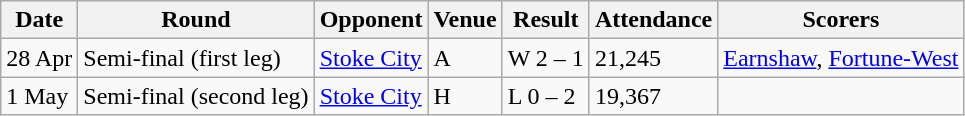<table class="wikitable">
<tr>
<th>Date</th>
<th>Round</th>
<th>Opponent</th>
<th>Venue</th>
<th>Result</th>
<th>Attendance</th>
<th>Scorers</th>
</tr>
<tr>
<td>28 Apr</td>
<td>Semi-final (first leg)</td>
<td><a href='#'>Stoke City</a></td>
<td>A</td>
<td>W 2 – 1</td>
<td>21,245</td>
<td><a href='#'>Earnshaw</a>, <a href='#'>Fortune-West</a></td>
</tr>
<tr>
<td>1 May</td>
<td>Semi-final (second leg)</td>
<td><a href='#'>Stoke City</a></td>
<td>H</td>
<td>L 0 – 2</td>
<td>19,367</td>
<td></td>
</tr>
</table>
